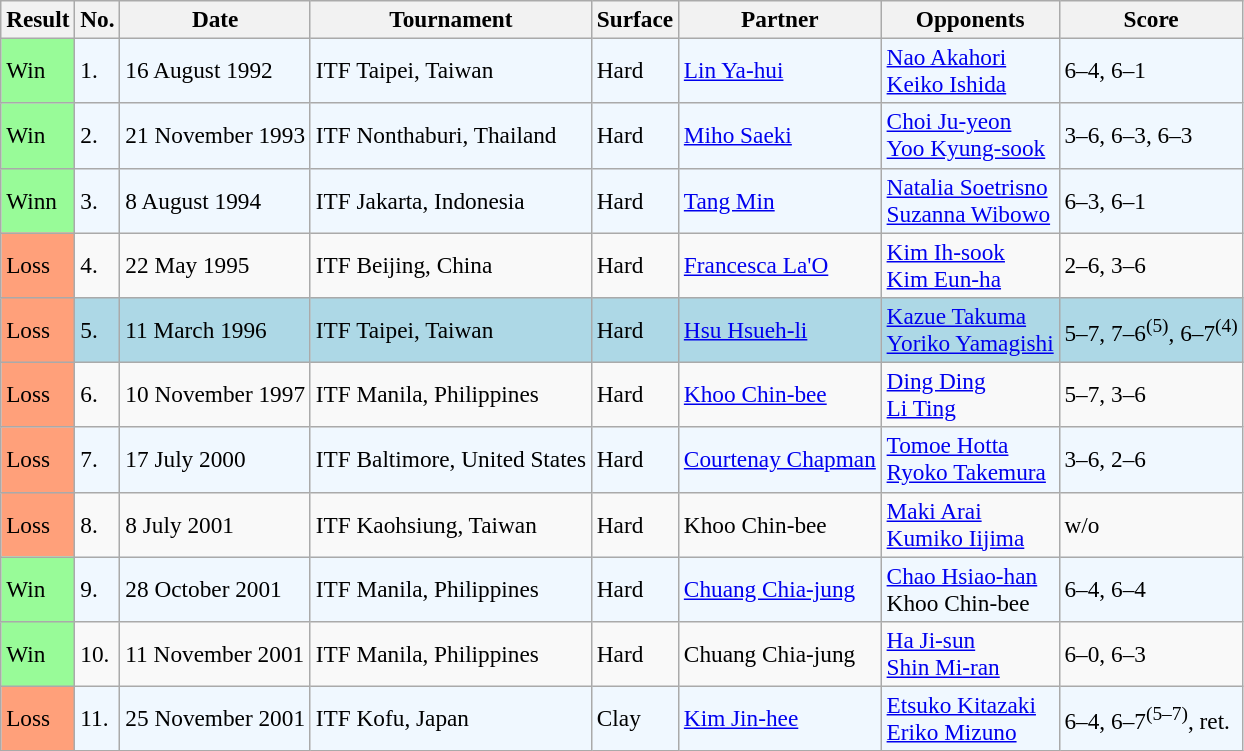<table class="wikitable" style="font-size:97%">
<tr>
<th>Result</th>
<th>No.</th>
<th>Date</th>
<th>Tournament</th>
<th>Surface</th>
<th>Partner</th>
<th>Opponents</th>
<th>Score</th>
</tr>
<tr style="background:#f0f8ff;">
<td style="background:#98fb98;">Win</td>
<td>1.</td>
<td>16 August 1992</td>
<td>ITF Taipei, Taiwan</td>
<td>Hard</td>
<td> <a href='#'>Lin Ya-hui</a></td>
<td> <a href='#'>Nao Akahori</a> <br>  <a href='#'>Keiko Ishida</a></td>
<td>6–4, 6–1</td>
</tr>
<tr style="background:#f0f8ff;">
<td style="background:#98fb98;">Win</td>
<td>2.</td>
<td>21 November 1993</td>
<td>ITF Nonthaburi, Thailand</td>
<td>Hard</td>
<td> <a href='#'>Miho Saeki</a></td>
<td> <a href='#'>Choi Ju-yeon</a> <br>  <a href='#'>Yoo Kyung-sook</a></td>
<td>3–6, 6–3, 6–3</td>
</tr>
<tr style="background:#f0f8ff;">
<td style="background:#98fb98;">Winn</td>
<td>3.</td>
<td>8 August 1994</td>
<td>ITF Jakarta, Indonesia</td>
<td>Hard</td>
<td> <a href='#'>Tang Min</a></td>
<td> <a href='#'>Natalia Soetrisno</a> <br>  <a href='#'>Suzanna Wibowo</a></td>
<td>6–3, 6–1</td>
</tr>
<tr>
<td style="background:#ffa07a;">Loss</td>
<td>4.</td>
<td>22 May 1995</td>
<td>ITF Beijing, China</td>
<td>Hard</td>
<td> <a href='#'>Francesca La'O</a></td>
<td> <a href='#'>Kim Ih-sook</a> <br>  <a href='#'>Kim Eun-ha</a></td>
<td>2–6, 3–6</td>
</tr>
<tr style="background:lightblue;">
<td style="background:#ffa07a;">Loss</td>
<td>5.</td>
<td>11 March 1996</td>
<td>ITF Taipei, Taiwan</td>
<td>Hard</td>
<td> <a href='#'>Hsu Hsueh-li</a></td>
<td> <a href='#'>Kazue Takuma</a> <br>  <a href='#'>Yoriko Yamagishi</a></td>
<td>5–7, 7–6<sup>(5)</sup>, 6–7<sup>(4)</sup></td>
</tr>
<tr>
<td style="background:#ffa07a;">Loss</td>
<td>6.</td>
<td>10 November 1997</td>
<td>ITF Manila, Philippines</td>
<td>Hard</td>
<td> <a href='#'>Khoo Chin-bee</a></td>
<td> <a href='#'>Ding Ding</a> <br>  <a href='#'>Li Ting</a></td>
<td>5–7, 3–6</td>
</tr>
<tr style="background:#f0f8ff;">
<td style="background:#ffa07a;">Loss</td>
<td>7.</td>
<td>17 July 2000</td>
<td>ITF Baltimore, United States</td>
<td>Hard</td>
<td> <a href='#'>Courtenay Chapman</a></td>
<td> <a href='#'>Tomoe Hotta</a> <br>  <a href='#'>Ryoko Takemura</a></td>
<td>3–6, 2–6</td>
</tr>
<tr>
<td style="background:#ffa07a;">Loss</td>
<td>8.</td>
<td>8 July 2001</td>
<td>ITF Kaohsiung, Taiwan</td>
<td>Hard</td>
<td> Khoo Chin-bee</td>
<td> <a href='#'>Maki Arai</a> <br>  <a href='#'>Kumiko Iijima</a></td>
<td>w/o</td>
</tr>
<tr style="background:#f0f8ff;">
<td style="background:#98fb98;">Win</td>
<td>9.</td>
<td>28 October 2001</td>
<td>ITF Manila, Philippines</td>
<td>Hard</td>
<td> <a href='#'>Chuang Chia-jung</a></td>
<td> <a href='#'>Chao Hsiao-han</a> <br>  Khoo Chin-bee</td>
<td>6–4, 6–4</td>
</tr>
<tr>
<td style="background:#98fb98;">Win</td>
<td>10.</td>
<td>11 November 2001</td>
<td>ITF Manila, Philippines</td>
<td>Hard</td>
<td> Chuang Chia-jung</td>
<td> <a href='#'>Ha Ji-sun</a> <br>  <a href='#'>Shin Mi-ran</a></td>
<td>6–0, 6–3</td>
</tr>
<tr style="background:#f0f8ff;">
<td style="background:#ffa07a;">Loss</td>
<td>11.</td>
<td>25 November 2001</td>
<td>ITF Kofu, Japan</td>
<td>Clay</td>
<td> <a href='#'>Kim Jin-hee</a></td>
<td> <a href='#'>Etsuko Kitazaki</a> <br>  <a href='#'>Eriko Mizuno</a></td>
<td>6–4, 6–7<sup>(5–7)</sup>, ret.</td>
</tr>
</table>
